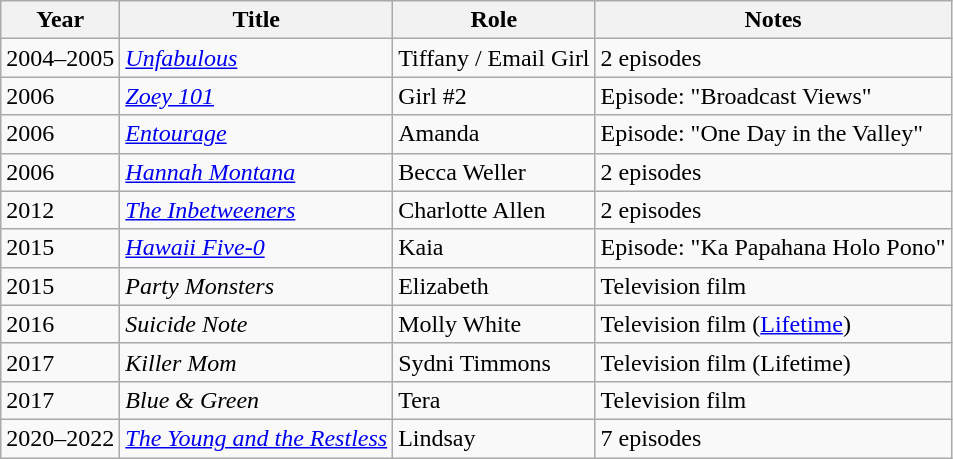<table class="wikitable sortable">
<tr>
<th>Year</th>
<th>Title</th>
<th>Role</th>
<th class="unsortable">Notes</th>
</tr>
<tr>
<td>2004–2005</td>
<td><em><a href='#'>Unfabulous</a></em></td>
<td>Tiffany / Email Girl</td>
<td>2 episodes</td>
</tr>
<tr>
<td>2006</td>
<td><em><a href='#'>Zoey 101</a></em></td>
<td>Girl #2</td>
<td>Episode: "Broadcast Views"</td>
</tr>
<tr>
<td>2006</td>
<td><em><a href='#'>Entourage</a></em></td>
<td>Amanda</td>
<td>Episode: "One Day in the Valley"</td>
</tr>
<tr>
<td>2006</td>
<td><em><a href='#'>Hannah Montana</a></em></td>
<td>Becca Weller</td>
<td>2 episodes</td>
</tr>
<tr>
<td>2012</td>
<td><em><a href='#'>The Inbetweeners</a></em></td>
<td>Charlotte Allen</td>
<td>2 episodes</td>
</tr>
<tr>
<td>2015</td>
<td><em><a href='#'>Hawaii Five-0</a></em></td>
<td>Kaia</td>
<td>Episode: "Ka Papahana Holo Pono"</td>
</tr>
<tr>
<td>2015</td>
<td><em>Party Monsters</em></td>
<td>Elizabeth</td>
<td>Television film</td>
</tr>
<tr>
<td>2016</td>
<td><em>Suicide Note</em></td>
<td>Molly White</td>
<td>Television film (<a href='#'>Lifetime</a>)</td>
</tr>
<tr>
<td>2017</td>
<td><em>Killer Mom</em></td>
<td>Sydni Timmons</td>
<td>Television film (Lifetime)</td>
</tr>
<tr>
<td>2017</td>
<td><em>Blue & Green</em></td>
<td>Tera</td>
<td>Television film</td>
</tr>
<tr>
<td>2020–2022</td>
<td><em><a href='#'>The Young and the Restless</a></em></td>
<td>Lindsay</td>
<td>7 episodes</td>
</tr>
</table>
